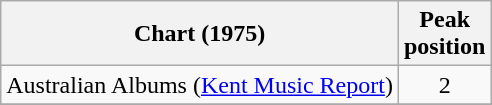<table class="wikitable">
<tr>
<th>Chart (1975)</th>
<th>Peak<br>position</th>
</tr>
<tr>
<td>Australian Albums (<a href='#'>Kent Music Report</a>)</td>
<td style="text-align:center">2</td>
</tr>
<tr>
</tr>
</table>
